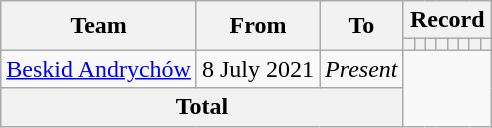<table class="wikitable" style="text-align: center;">
<tr>
<th rowspan="2">Team</th>
<th rowspan="2">From</th>
<th rowspan="2">To</th>
<th colspan="8">Record</th>
</tr>
<tr>
<th></th>
<th></th>
<th></th>
<th></th>
<th></th>
<th></th>
<th></th>
<th></th>
</tr>
<tr>
<td align=left><a href='#'>Beskid Andrychów</a></td>
<td align=left>8 July 2021</td>
<td align=left><em>Present</em><br></td>
</tr>
<tr>
<th colspan="3">Total<br></th>
</tr>
</table>
